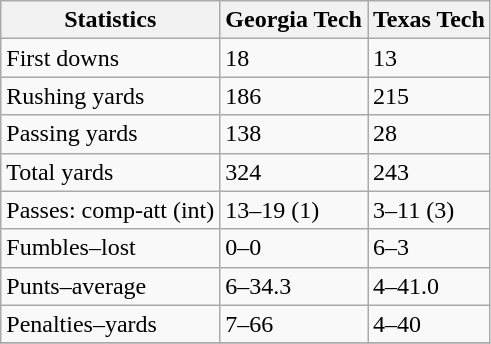<table class="wikitable">
<tr>
<th>Statistics</th>
<th>Georgia Tech</th>
<th>Texas Tech</th>
</tr>
<tr>
<td>First downs</td>
<td>18</td>
<td>13</td>
</tr>
<tr>
<td>Rushing yards</td>
<td>186</td>
<td>215</td>
</tr>
<tr>
<td>Passing yards</td>
<td>138</td>
<td>28</td>
</tr>
<tr>
<td>Total yards</td>
<td>324</td>
<td>243</td>
</tr>
<tr>
<td>Passes: comp-att (int)</td>
<td>13–19 (1)</td>
<td>3–11 (3)</td>
</tr>
<tr>
<td>Fumbles–lost</td>
<td>0–0</td>
<td>6–3</td>
</tr>
<tr>
<td>Punts–average</td>
<td>6–34.3</td>
<td>4–41.0</td>
</tr>
<tr>
<td>Penalties–yards</td>
<td>7–66</td>
<td>4–40</td>
</tr>
<tr>
</tr>
</table>
